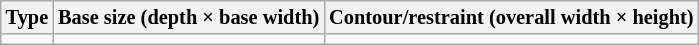<table class="wikitable" style="text-align:left; font-size:85%;">
<tr>
<th>Type</th>
<th>Base size (depth × base width)</th>
<th>Contour/restraint (overall width × height)</th>
</tr>
<tr style="vertical-align:top;">
<td></td>
<td></td>
<td></td>
</tr>
</table>
